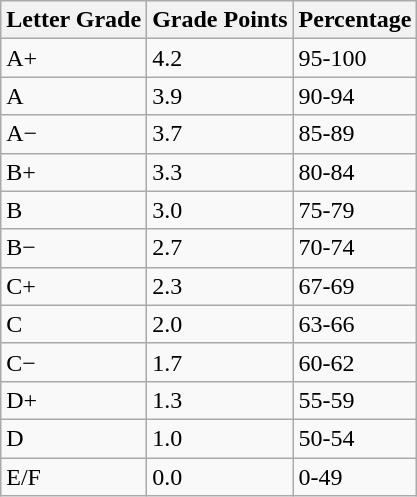<table class="wikitable" cla="wikitable">
<tr>
<th>Letter Grade</th>
<th>Grade Points</th>
<th>Percentage</th>
</tr>
<tr>
<td>A+</td>
<td>4.2</td>
<td>95-100</td>
</tr>
<tr>
<td>A</td>
<td>3.9</td>
<td>90-94</td>
</tr>
<tr>
<td>A−</td>
<td>3.7</td>
<td>85-89</td>
</tr>
<tr>
<td>B+</td>
<td>3.3</td>
<td>80-84</td>
</tr>
<tr>
<td>B</td>
<td>3.0</td>
<td>75-79</td>
</tr>
<tr>
<td>B−</td>
<td>2.7</td>
<td>70-74</td>
</tr>
<tr>
<td>C+</td>
<td>2.3</td>
<td>67-69</td>
</tr>
<tr>
<td>C</td>
<td>2.0</td>
<td>63-66</td>
</tr>
<tr>
<td>C−</td>
<td>1.7</td>
<td>60-62</td>
</tr>
<tr>
<td>D+</td>
<td>1.3</td>
<td>55-59</td>
</tr>
<tr>
<td>D</td>
<td>1.0</td>
<td>50-54</td>
</tr>
<tr>
<td>E/F</td>
<td>0.0</td>
<td>0-49</td>
</tr>
</table>
